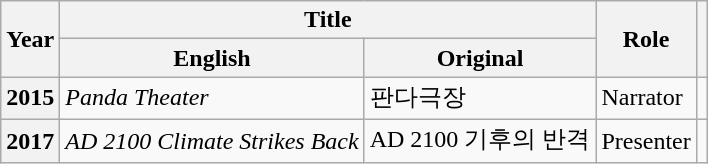<table class="wikitable plainrowheaders">
<tr>
<th rowspan="2">Year</th>
<th colspan="2">Title</th>
<th rowspan="2">Role</th>
<th rowspan="2"></th>
</tr>
<tr>
<th scope="col">English</th>
<th scope="col">Original</th>
</tr>
<tr>
<th scope="row">2015</th>
<td><em>Panda Theater</em></td>
<td>판다극장</td>
<td>Narrator</td>
<td></td>
</tr>
<tr>
<th scope="row">2017</th>
<td><em>AD 2100 Climate Strikes Back</em></td>
<td>AD 2100 기후의 반격</td>
<td>Presenter</td>
<td></td>
</tr>
</table>
